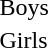<table>
<tr>
<td>Boys</td>
<td></td>
<td></td>
<td></td>
</tr>
<tr>
<td>Girls</td>
<td></td>
<td></td>
<td></td>
</tr>
</table>
